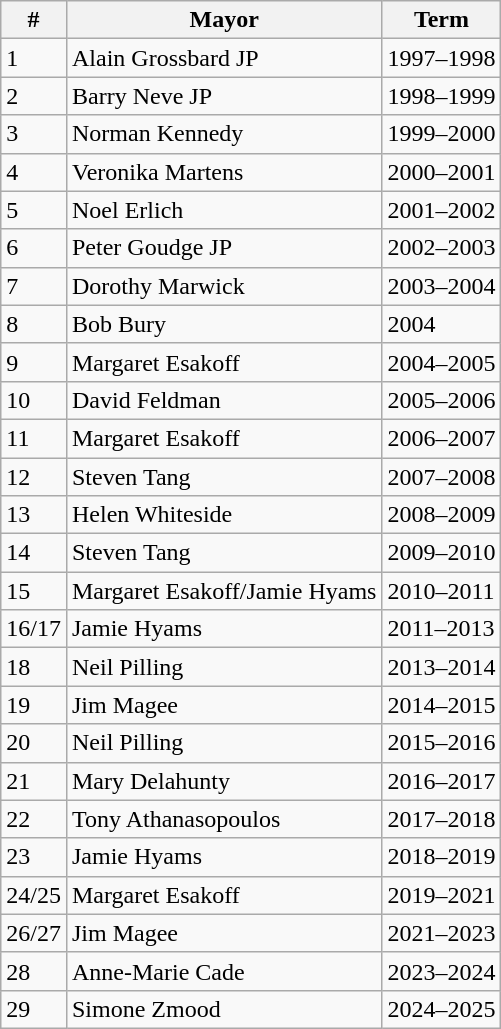<table class="wikitable">
<tr>
<th>#</th>
<th>Mayor</th>
<th>Term</th>
</tr>
<tr>
<td>1</td>
<td>Alain Grossbard JP</td>
<td>1997–1998</td>
</tr>
<tr>
<td>2</td>
<td>Barry Neve JP</td>
<td>1998–1999</td>
</tr>
<tr>
<td>3</td>
<td>Norman Kennedy</td>
<td>1999–2000</td>
</tr>
<tr>
<td>4</td>
<td>Veronika Martens</td>
<td>2000–2001</td>
</tr>
<tr>
<td>5</td>
<td>Noel Erlich</td>
<td>2001–2002</td>
</tr>
<tr>
<td>6</td>
<td>Peter Goudge JP</td>
<td>2002–2003</td>
</tr>
<tr>
<td>7</td>
<td>Dorothy Marwick</td>
<td>2003–2004</td>
</tr>
<tr>
<td>8</td>
<td>Bob Bury</td>
<td>2004</td>
</tr>
<tr>
<td>9</td>
<td>Margaret Esakoff</td>
<td>2004–2005</td>
</tr>
<tr>
<td>10</td>
<td>David Feldman</td>
<td>2005–2006</td>
</tr>
<tr>
<td>11</td>
<td>Margaret Esakoff</td>
<td>2006–2007</td>
</tr>
<tr>
<td>12</td>
<td>Steven Tang</td>
<td>2007–2008</td>
</tr>
<tr>
<td>13</td>
<td>Helen Whiteside</td>
<td>2008–2009</td>
</tr>
<tr>
<td>14</td>
<td>Steven Tang</td>
<td>2009–2010</td>
</tr>
<tr>
<td>15</td>
<td>Margaret Esakoff/Jamie Hyams</td>
<td>2010–2011</td>
</tr>
<tr>
<td>16/17</td>
<td>Jamie Hyams</td>
<td>2011–2013</td>
</tr>
<tr>
<td>18</td>
<td>Neil Pilling</td>
<td>2013–2014</td>
</tr>
<tr>
<td>19</td>
<td>Jim Magee</td>
<td>2014–2015</td>
</tr>
<tr>
<td>20</td>
<td>Neil Pilling</td>
<td>2015–2016</td>
</tr>
<tr>
<td>21</td>
<td>Mary Delahunty</td>
<td>2016–2017</td>
</tr>
<tr>
<td>22</td>
<td>Tony Athanasopoulos</td>
<td>2017–2018</td>
</tr>
<tr>
<td>23</td>
<td>Jamie Hyams</td>
<td>2018–2019</td>
</tr>
<tr>
<td>24/25</td>
<td>Margaret Esakoff</td>
<td>2019–2021</td>
</tr>
<tr>
<td>26/27</td>
<td>Jim Magee</td>
<td>2021–2023</td>
</tr>
<tr>
<td>28</td>
<td>Anne-Marie Cade</td>
<td>2023–2024</td>
</tr>
<tr>
<td>29</td>
<td>Simone Zmood</td>
<td>2024–2025</td>
</tr>
</table>
